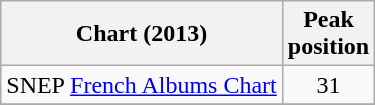<table class="wikitable sortable">
<tr>
<th>Chart (2013)</th>
<th>Peak<br>position</th>
</tr>
<tr>
<td>SNEP <a href='#'>French Albums Chart</a></td>
<td style="text-align:center;">31</td>
</tr>
<tr>
</tr>
</table>
